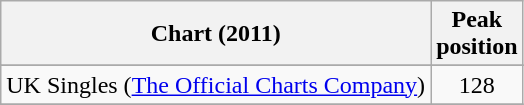<table class="wikitable sortable">
<tr>
<th scope="col">Chart (2011)</th>
<th scope="col">Peak<br>position</th>
</tr>
<tr>
</tr>
<tr>
<td>UK Singles (<a href='#'>The Official Charts Company</a>)</td>
<td style="text-align:center;">128</td>
</tr>
<tr>
</tr>
</table>
